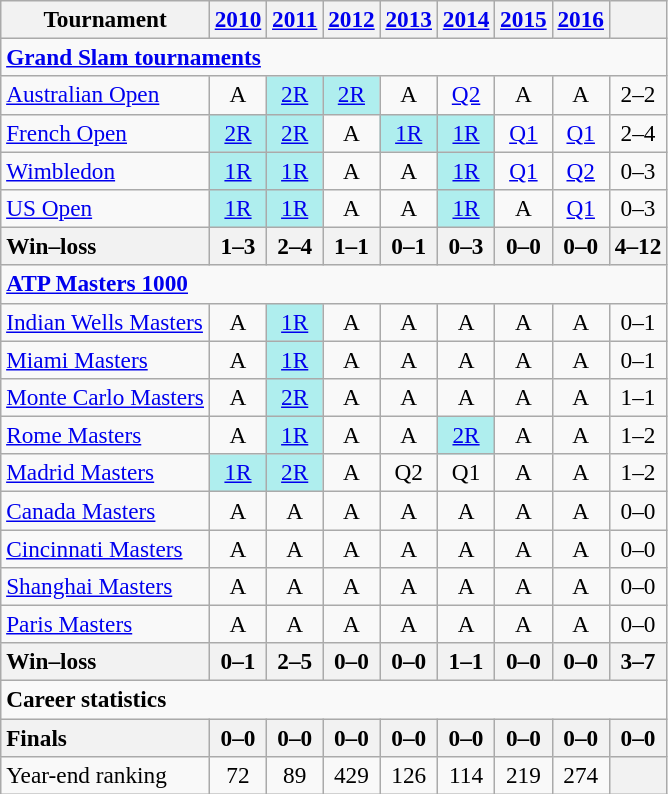<table class=wikitable style=text-align:center;font-size:97%>
<tr>
<th>Tournament</th>
<th><a href='#'>2010</a></th>
<th><a href='#'>2011</a></th>
<th><a href='#'>2012</a></th>
<th><a href='#'>2013</a></th>
<th><a href='#'>2014</a></th>
<th><a href='#'>2015</a></th>
<th><a href='#'>2016</a></th>
<th></th>
</tr>
<tr>
<td colspan=9 align=left><strong><a href='#'>Grand Slam tournaments</a></strong></td>
</tr>
<tr>
<td align=left><a href='#'>Australian Open</a></td>
<td>A</td>
<td bgcolor=afeeee><a href='#'>2R</a></td>
<td bgcolor=afeeee><a href='#'>2R</a></td>
<td>A</td>
<td><a href='#'>Q2</a></td>
<td>A</td>
<td>A</td>
<td>2–2</td>
</tr>
<tr>
<td align=left><a href='#'>French Open</a></td>
<td bgcolor=afeeee><a href='#'>2R</a></td>
<td bgcolor=afeeee><a href='#'>2R</a></td>
<td>A</td>
<td bgcolor=afeeee><a href='#'>1R</a></td>
<td bgcolor=afeeee><a href='#'>1R</a></td>
<td><a href='#'>Q1</a></td>
<td><a href='#'>Q1</a></td>
<td>2–4</td>
</tr>
<tr>
<td align=left><a href='#'>Wimbledon</a></td>
<td bgcolor=afeeee><a href='#'>1R</a></td>
<td bgcolor=afeeee><a href='#'>1R</a></td>
<td>A</td>
<td>A</td>
<td bgcolor=afeeee><a href='#'>1R</a></td>
<td><a href='#'>Q1</a></td>
<td><a href='#'>Q2</a></td>
<td>0–3</td>
</tr>
<tr>
<td align=left><a href='#'>US Open</a></td>
<td bgcolor=afeeee><a href='#'>1R</a></td>
<td bgcolor=afeeee><a href='#'>1R</a></td>
<td>A</td>
<td>A</td>
<td bgcolor=afeeee><a href='#'>1R</a></td>
<td>A</td>
<td><a href='#'>Q1</a></td>
<td>0–3</td>
</tr>
<tr>
<th style=text-align:left>Win–loss</th>
<th>1–3</th>
<th>2–4</th>
<th>1–1</th>
<th>0–1</th>
<th>0–3</th>
<th>0–0</th>
<th>0–0</th>
<th>4–12</th>
</tr>
<tr>
<td colspan=9 align=left><strong><a href='#'>ATP Masters 1000</a></strong></td>
</tr>
<tr>
<td align=left><a href='#'>Indian Wells Masters</a></td>
<td>A</td>
<td bgcolor=afeeee><a href='#'>1R</a></td>
<td>A</td>
<td>A</td>
<td>A</td>
<td>A</td>
<td>A</td>
<td>0–1</td>
</tr>
<tr>
<td align=left><a href='#'>Miami Masters</a></td>
<td>A</td>
<td bgcolor=afeeee><a href='#'>1R</a></td>
<td>A</td>
<td>A</td>
<td>A</td>
<td>A</td>
<td>A</td>
<td>0–1</td>
</tr>
<tr>
<td align=left><a href='#'>Monte Carlo Masters</a></td>
<td>A</td>
<td bgcolor=afeeee><a href='#'>2R</a></td>
<td>A</td>
<td>A</td>
<td>A</td>
<td>A</td>
<td>A</td>
<td>1–1</td>
</tr>
<tr>
<td align=left><a href='#'>Rome Masters</a></td>
<td>A</td>
<td bgcolor=afeeee><a href='#'>1R</a></td>
<td>A</td>
<td>A</td>
<td bgcolor=afeeee><a href='#'>2R</a></td>
<td>A</td>
<td>A</td>
<td>1–2</td>
</tr>
<tr>
<td align=left><a href='#'>Madrid Masters</a></td>
<td bgcolor=afeeee><a href='#'>1R</a></td>
<td bgcolor=afeeee><a href='#'>2R</a></td>
<td>A</td>
<td>Q2</td>
<td>Q1</td>
<td>A</td>
<td>A</td>
<td>1–2</td>
</tr>
<tr>
<td align=left><a href='#'>Canada Masters</a></td>
<td>A</td>
<td>A</td>
<td>A</td>
<td>A</td>
<td>A</td>
<td>A</td>
<td>A</td>
<td>0–0</td>
</tr>
<tr>
<td align=left><a href='#'>Cincinnati Masters</a></td>
<td>A</td>
<td>A</td>
<td>A</td>
<td>A</td>
<td>A</td>
<td>A</td>
<td>A</td>
<td>0–0</td>
</tr>
<tr>
<td align=left><a href='#'>Shanghai Masters</a></td>
<td>A</td>
<td>A</td>
<td>A</td>
<td>A</td>
<td>A</td>
<td>A</td>
<td>A</td>
<td>0–0</td>
</tr>
<tr>
<td align=left><a href='#'>Paris Masters</a></td>
<td>A</td>
<td>A</td>
<td>A</td>
<td>A</td>
<td>A</td>
<td>A</td>
<td>A</td>
<td>0–0</td>
</tr>
<tr>
<th style=text-align:left>Win–loss</th>
<th>0–1</th>
<th>2–5</th>
<th>0–0</th>
<th>0–0</th>
<th>1–1</th>
<th>0–0</th>
<th>0–0</th>
<th>3–7</th>
</tr>
<tr>
<td colspan=10 align=left><strong>Career statistics</strong></td>
</tr>
<tr>
<th style=text-align:left>Finals</th>
<th>0–0</th>
<th>0–0</th>
<th>0–0</th>
<th>0–0</th>
<th>0–0</th>
<th>0–0</th>
<th>0–0</th>
<th>0–0</th>
</tr>
<tr>
<td align=left>Year-end ranking</td>
<td>72</td>
<td>89</td>
<td>429</td>
<td>126</td>
<td>114</td>
<td>219</td>
<td>274</td>
<th></th>
</tr>
</table>
